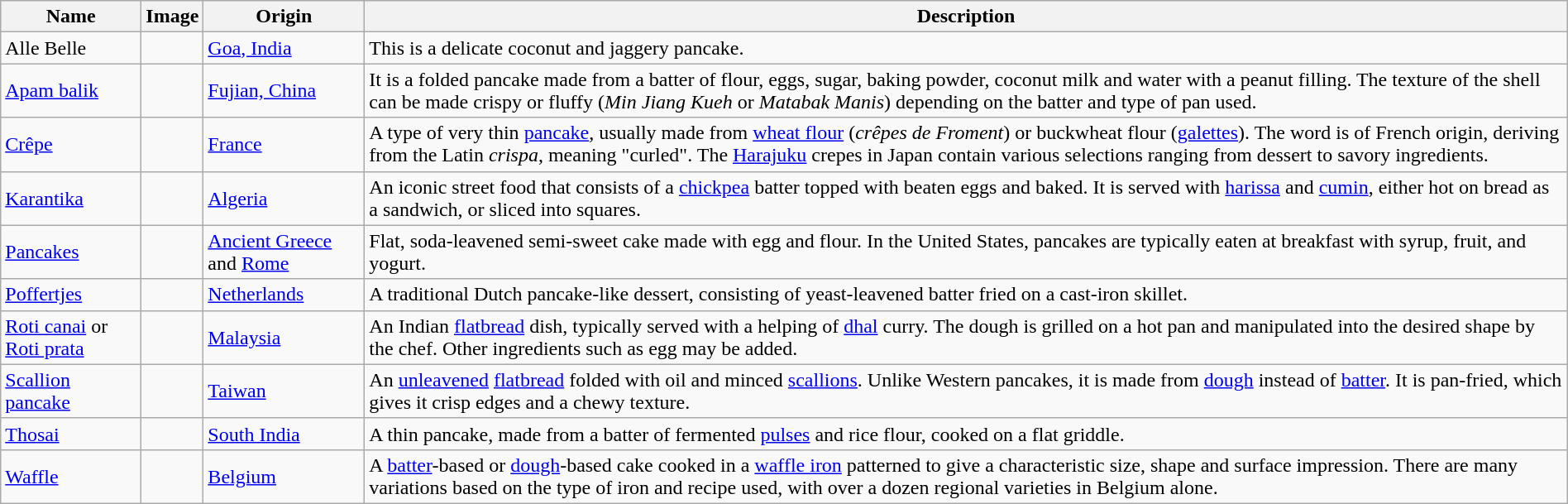<table class="wikitable sortable" width="100%">
<tr>
<th>Name</th>
<th class="unsortable">Image</th>
<th>Origin</th>
<th>Description</th>
</tr>
<tr>
<td>Alle Belle</td>
<td></td>
<td><a href='#'>Goa, India</a></td>
<td>This is a delicate coconut and jaggery pancake.</td>
</tr>
<tr>
<td><a href='#'>Apam balik</a></td>
<td></td>
<td><a href='#'>Fujian, China</a></td>
<td>It is a folded pancake made from a batter of flour, eggs, sugar, baking powder, coconut milk and water with a peanut filling. The texture of the shell can be made crispy or fluffy (<em>Min Jiang Kueh</em> or <em>Matabak Manis</em>) depending on the batter and type of pan used.</td>
</tr>
<tr>
<td><a href='#'>Crêpe</a></td>
<td></td>
<td><a href='#'>France</a></td>
<td>A type of very thin <a href='#'>pancake</a>, usually made from <a href='#'>wheat flour</a> (<em>crêpes de Froment</em>) or buckwheat flour (<a href='#'>galettes</a>). The word is of French origin, deriving from the Latin <em>crispa</em>, meaning "curled". The <a href='#'>Harajuku</a> crepes in Japan contain various selections ranging from dessert to savory ingredients.</td>
</tr>
<tr>
<td><a href='#'>Karantika</a></td>
<td></td>
<td><a href='#'>Algeria</a></td>
<td>An iconic street food that consists of a <a href='#'>chickpea</a> batter topped with beaten eggs and baked. It is served with <a href='#'>harissa</a> and <a href='#'>cumin</a>, either hot on bread as a sandwich, or sliced into squares.</td>
</tr>
<tr>
<td><a href='#'>Pancakes</a></td>
<td></td>
<td><a href='#'>Ancient Greece</a> and <a href='#'>Rome</a></td>
<td>Flat, soda-leavened semi-sweet cake made with egg and flour. In the United States, pancakes are typically eaten at breakfast with syrup, fruit, and yogurt.</td>
</tr>
<tr>
<td><a href='#'>Poffertjes</a></td>
<td></td>
<td><a href='#'>Netherlands</a></td>
<td>A traditional Dutch pancake-like dessert, consisting of yeast-leavened batter fried on a cast-iron skillet.</td>
</tr>
<tr>
<td><a href='#'>Roti canai</a> or <a href='#'>Roti prata</a></td>
<td></td>
<td><a href='#'>Malaysia</a></td>
<td>An Indian <a href='#'>flatbread</a> dish, typically served with a helping of <a href='#'>dhal</a> curry. The dough is grilled on a hot pan and manipulated into the desired shape by the chef. Other ingredients such as egg may be added.</td>
</tr>
<tr>
<td><a href='#'>Scallion pancake</a></td>
<td></td>
<td><a href='#'>Taiwan</a></td>
<td>An <a href='#'>unleavened</a> <a href='#'>flatbread</a> folded with oil and minced <a href='#'>scallions</a>. Unlike Western pancakes, it is made from <a href='#'>dough</a> instead of <a href='#'>batter</a>. It is pan-fried, which gives it crisp edges and a chewy texture.</td>
</tr>
<tr>
<td><a href='#'>Thosai</a></td>
<td></td>
<td><a href='#'>South India</a></td>
<td>A thin pancake, made from a batter of fermented <a href='#'>pulses</a> and rice flour, cooked on a flat griddle.</td>
</tr>
<tr>
<td><a href='#'>Waffle</a></td>
<td></td>
<td><a href='#'>Belgium</a></td>
<td>A <a href='#'>batter</a>-based or <a href='#'>dough</a>-based cake cooked in a <a href='#'>waffle iron</a> patterned to give a characteristic size, shape and surface impression. There are many variations based on the type of iron and recipe used, with over a dozen regional varieties in Belgium alone.</td>
</tr>
</table>
